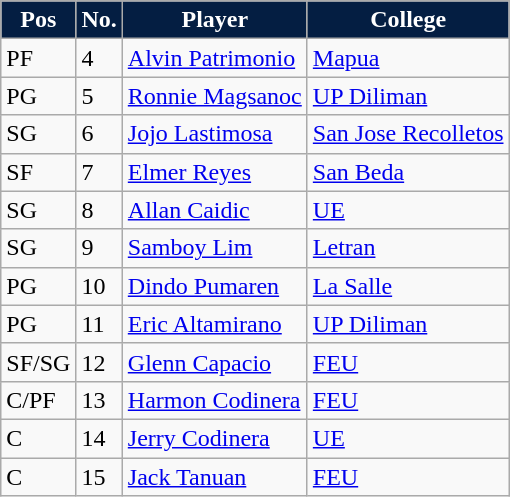<table class="wikitable sortable">
<tr>
<th style="background:#041E42; color:#ffffff">Pos</th>
<th style="background:#041E42; color:#ffffff">No.</th>
<th style="background:#041E42; color:#ffffff">Player</th>
<th style="background:#041E42; color:#ffffff">College</th>
</tr>
<tr>
<td>PF</td>
<td>4</td>
<td><a href='#'>Alvin Patrimonio</a></td>
<td><a href='#'>Mapua</a></td>
</tr>
<tr>
<td>PG</td>
<td>5</td>
<td><a href='#'>Ronnie Magsanoc</a></td>
<td><a href='#'>UP Diliman</a></td>
</tr>
<tr>
<td>SG</td>
<td>6</td>
<td><a href='#'>Jojo Lastimosa</a></td>
<td><a href='#'>San Jose Recolletos</a></td>
</tr>
<tr>
<td>SF</td>
<td>7</td>
<td><a href='#'>Elmer Reyes</a></td>
<td><a href='#'>San Beda</a></td>
</tr>
<tr>
<td>SG</td>
<td>8</td>
<td><a href='#'>Allan Caidic</a></td>
<td><a href='#'>UE</a></td>
</tr>
<tr>
<td>SG</td>
<td>9</td>
<td><a href='#'>Samboy Lim</a></td>
<td><a href='#'>Letran</a></td>
</tr>
<tr>
<td>PG</td>
<td>10</td>
<td><a href='#'>Dindo Pumaren</a></td>
<td><a href='#'>La Salle</a></td>
</tr>
<tr>
<td>PG</td>
<td>11</td>
<td><a href='#'>Eric Altamirano</a></td>
<td><a href='#'>UP Diliman</a></td>
</tr>
<tr>
<td>SF/SG</td>
<td>12</td>
<td><a href='#'>Glenn Capacio</a></td>
<td><a href='#'>FEU</a></td>
</tr>
<tr>
<td>C/PF</td>
<td>13</td>
<td><a href='#'>Harmon Codinera</a></td>
<td><a href='#'>FEU</a></td>
</tr>
<tr>
<td>C</td>
<td>14</td>
<td><a href='#'>Jerry Codinera</a></td>
<td><a href='#'>UE</a></td>
</tr>
<tr>
<td>C</td>
<td>15</td>
<td><a href='#'>Jack Tanuan</a></td>
<td><a href='#'>FEU</a></td>
</tr>
</table>
